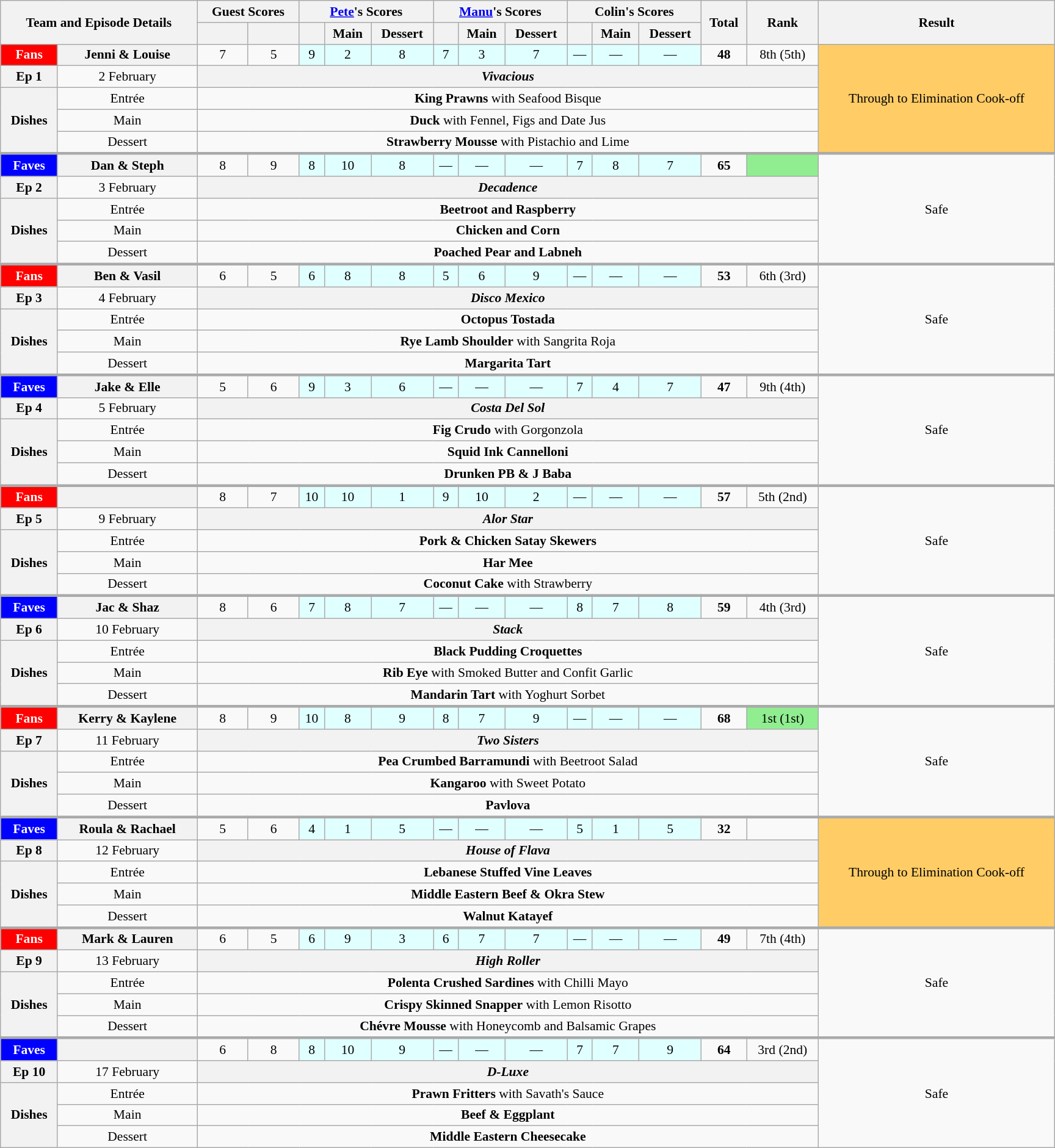<table class="wikitable plainrowheaders" style="margin:1em auto; text-align:center; font-size:90%; width:80em;">
<tr>
<th scope="col" rowspan="2" colspan="2">Team and Episode Details</th>
<th scope="col" colspan="2">Guest Scores</th>
<th scope="col" colspan="3"><a href='#'>Pete</a>'s Scores</th>
<th scope="col" colspan="3"><a href='#'>Manu</a>'s Scores</th>
<th scope="col" colspan="3">Colin's Scores</th>
<th scope="col" rowspan="2">Total<br><small></small></th>
<th scope="col" rowspan="2">Rank</th>
<th scope="col" rowspan="2">Result</th>
</tr>
<tr>
<th scope="col"></th>
<th scope="col"></th>
<th scope="col"></th>
<th scope="col">Main</th>
<th scope="col">Dessert</th>
<th scope="col"></th>
<th scope="col">Main</th>
<th scope="col">Dessert</th>
<th scope="col"></th>
<th scope="col">Main</th>
<th scope="col">Dessert</th>
</tr>
<tr>
<th style="text-align:center; background:red; color:white;"><strong>Fans</strong></th>
<th>Jenni & Louise</th>
<td>7</td>
<td>5</td>
<td bgcolor="#e0ffff">9</td>
<td bgcolor="#e0ffff">2</td>
<td bgcolor="#e0ffff">8</td>
<td bgcolor="#e0ffff">7</td>
<td bgcolor="#e0ffff">3</td>
<td bgcolor="#e0ffff">7</td>
<td bgcolor="#e0ffff">—</td>
<td bgcolor="#e0ffff">—</td>
<td bgcolor="#e0ffff">—</td>
<td><strong>48</strong></td>
<td>8th (5th)</td>
<td rowspan="5" style="text-align:center; background:#FFCC66">Through to Elimination Cook-off</td>
</tr>
<tr>
<th>Ep 1</th>
<td style="text-align:centre">2 February</td>
<th colspan="13"><em>Vivacious</em></th>
</tr>
<tr>
<th rowspan="3">Dishes</th>
<td>Entrée</td>
<td colspan="13"><strong>King Prawns</strong> with Seafood Bisque</td>
</tr>
<tr>
<td>Main</td>
<td colspan="13"><strong>Duck</strong> with Fennel, Figs and Date Jus</td>
</tr>
<tr>
<td>Dessert</td>
<td colspan="13"><strong>Strawberry Mousse</strong> with Pistachio and Lime</td>
</tr>
<tr style="border-top:3px solid #aaa;">
<td style="text-align:center; background:blue; color:white;"><strong>Faves</strong></td>
<th>Dan & Steph</th>
<td>8</td>
<td>9</td>
<td bgcolor="#e0ffff">8</td>
<td bgcolor="#e0ffff">10</td>
<td bgcolor="#e0ffff">8</td>
<td bgcolor="#e0ffff">—</td>
<td bgcolor="#e0ffff">—</td>
<td bgcolor="#e0ffff">—</td>
<td bgcolor="#e0ffff">7</td>
<td bgcolor="#e0ffff">8</td>
<td bgcolor="#e0ffff">7</td>
<td><strong>65</strong></td>
<td bgcolor=lightgreen></td>
<td rowspan="5">Safe</td>
</tr>
<tr>
<th>Ep 2</th>
<td style="text-align:centre">3 February</td>
<th colspan="13"><em>Decadence</em></th>
</tr>
<tr>
<th rowspan="3">Dishes</th>
<td>Entrée</td>
<td colspan="13"><strong>Beetroot and Raspberry</strong></td>
</tr>
<tr>
<td>Main</td>
<td colspan="13"><strong>Chicken and Corn</strong></td>
</tr>
<tr>
<td>Dessert</td>
<td colspan="13"><strong>Poached Pear and Labneh</strong></td>
</tr>
<tr style="border-top:3px solid #aaa;">
<th style="text-align:center; background:red; color:white;"><strong>Fans</strong></th>
<th>Ben & Vasil</th>
<td>6</td>
<td>5</td>
<td bgcolor="#e0ffff">6</td>
<td bgcolor="#e0ffff">8</td>
<td bgcolor="#e0ffff">8</td>
<td bgcolor="#e0ffff">5</td>
<td bgcolor="#e0ffff">6</td>
<td bgcolor="#e0ffff">9</td>
<td bgcolor="#e0ffff">—</td>
<td bgcolor="#e0ffff">—</td>
<td bgcolor="#e0ffff">—</td>
<td><strong>53</strong></td>
<td>6th (3rd)</td>
<td rowspan="5">Safe</td>
</tr>
<tr>
<th>Ep 3</th>
<td style="text-align:centre">4 February</td>
<th colspan="13"><em>Disco Mexico</em></th>
</tr>
<tr>
<th rowspan="3">Dishes</th>
<td>Entrée</td>
<td colspan="13"><strong>Octopus Tostada</strong></td>
</tr>
<tr>
<td>Main</td>
<td colspan="13"><strong>Rye Lamb Shoulder</strong> with Sangrita Roja</td>
</tr>
<tr>
<td>Dessert</td>
<td colspan="13"><strong>Margarita Tart </strong></td>
</tr>
<tr style="border-top:3px solid #aaa;">
<th style="text-align:center; background:blue; color:white;"><strong>Faves</strong></th>
<th>Jake & Elle</th>
<td>5</td>
<td>6</td>
<td bgcolor="#e0ffff">9</td>
<td bgcolor="#e0ffff">3</td>
<td bgcolor="#e0ffff">6</td>
<td bgcolor="#e0ffff">—</td>
<td bgcolor="#e0ffff">—</td>
<td bgcolor="#e0ffff">—</td>
<td bgcolor="#e0ffff">7</td>
<td bgcolor="#e0ffff">4</td>
<td bgcolor="#e0ffff">7</td>
<td><strong>47</strong></td>
<td>9th (4th)</td>
<td rowspan="5">Safe</td>
</tr>
<tr>
<th>Ep 4</th>
<td style="text-align:centre">5 February</td>
<th colspan="13"><em>Costa Del Sol</em></th>
</tr>
<tr>
<th rowspan="3">Dishes</th>
<td>Entrée</td>
<td colspan="13"><strong>Fig Crudo</strong> with Gorgonzola</td>
</tr>
<tr>
<td>Main</td>
<td colspan="13"><strong>Squid Ink Cannelloni</strong></td>
</tr>
<tr>
<td>Dessert</td>
<td colspan="13"><strong>Drunken PB & J Baba</strong></td>
</tr>
<tr style="border-top:3px solid #aaa;">
<th style="text-align:center; background:red; color:white;"><strong>Fans</strong></th>
<th rowspan="1"></th>
<td rowspan="1">8</td>
<td rowspan="1">7</td>
<td rowspan="1" bgcolor="#e0ffff">10</td>
<td rowspan="1" bgcolor="#e0ffff">10</td>
<td rowspan="1" bgcolor="#e0ffff">1</td>
<td rowspan="1" bgcolor="#e0ffff">9</td>
<td rowspan="1" bgcolor="#e0ffff">10</td>
<td rowspan="1" bgcolor="#e0ffff">2</td>
<td rowspan="1" bgcolor="#e0ffff">—</td>
<td rowspan="1" bgcolor="#e0ffff">—</td>
<td rowspan="1" bgcolor="#e0ffff">—</td>
<td rowspan="1"><strong>57</strong></td>
<td rowspan=1>5th (2nd)</td>
<td rowspan="5">Safe</td>
</tr>
<tr>
<th>Ep 5</th>
<td style="text-align:centre">9 February</td>
<th colspan="13"><em>Alor Star</em></th>
</tr>
<tr>
<th rowspan="3">Dishes</th>
<td>Entrée</td>
<td colspan="13"><strong>Pork & Chicken Satay Skewers</strong></td>
</tr>
<tr>
<td>Main</td>
<td colspan="13"><strong>Har Mee</strong></td>
</tr>
<tr>
<td>Dessert</td>
<td colspan="13"><strong>Coconut Cake</strong> with Strawberry</td>
</tr>
<tr style="border-top:3px solid #aaa;">
<th style="text-align:center; background:blue; color:white;"><strong>Faves</strong></th>
<th rowspan="1">Jac & Shaz</th>
<td rowspan="1">8</td>
<td rowspan="1">6</td>
<td rowspan="1" bgcolor="#e0ffff">7</td>
<td rowspan="1" bgcolor="#e0ffff">8</td>
<td rowspan="1" bgcolor="#e0ffff">7</td>
<td rowspan="1" bgcolor="#e0ffff">—</td>
<td rowspan="1" bgcolor="#e0ffff">—</td>
<td rowspan="1" bgcolor="#e0ffff">—</td>
<td rowspan="1" bgcolor="#e0ffff">8</td>
<td rowspan="1" bgcolor="#e0ffff">7</td>
<td rowspan="1" bgcolor="#e0ffff">8</td>
<td rowspan="1"><strong>59</strong></td>
<td rowspan=1>4th (3rd)</td>
<td rowspan="5">Safe</td>
</tr>
<tr>
<th>Ep 6</th>
<td style="text-align:centre">10 February</td>
<th colspan="13"><em>Stack</em></th>
</tr>
<tr>
<th rowspan="3">Dishes</th>
<td>Entrée</td>
<td colspan="13"><strong>Black Pudding Croquettes </strong></td>
</tr>
<tr>
<td>Main</td>
<td colspan="13"><strong>Rib Eye</strong> with Smoked Butter and Confit Garlic</td>
</tr>
<tr>
<td>Dessert</td>
<td colspan=13><strong>Mandarin Tart </strong>with Yoghurt Sorbet</td>
</tr>
<tr style="border-top:3px solid #aaa;">
<th style="text-align:center; background:red; color:white;"><strong>Fans</strong></th>
<th rowspan="1">Kerry & Kaylene</th>
<td rowspan="1">8</td>
<td rowspan="1">9</td>
<td rowspan="1" bgcolor="#e0ffff">10</td>
<td rowspan="1" bgcolor="#e0ffff">8</td>
<td rowspan="1" bgcolor="#e0ffff">9</td>
<td rowspan="1" bgcolor="#e0ffff">8</td>
<td rowspan="1" bgcolor="#e0ffff">7</td>
<td rowspan="1" bgcolor="#e0ffff">9</td>
<td rowspan="1" bgcolor="#e0ffff">—</td>
<td rowspan="1" bgcolor="#e0ffff">—</td>
<td rowspan="1" bgcolor="#e0ffff">—</td>
<td rowspan="1"><strong>68</strong></td>
<td bgcolor=lightgreen>1st (1st)</td>
<td rowspan="5">Safe</td>
</tr>
<tr>
<th>Ep 7</th>
<td style="text-align:centre">11 February</td>
<th colspan="13"><em>Two Sisters</em></th>
</tr>
<tr>
<th rowspan="3">Dishes</th>
<td>Entrée</td>
<td colspan="13"><strong>Pea Crumbed Barramundi</strong> with Beetroot Salad</td>
</tr>
<tr>
<td>Main</td>
<td colspan="13"><strong>Kangaroo</strong> with Sweet Potato</td>
</tr>
<tr>
<td>Dessert</td>
<td colspan="13"><strong>Pavlova</strong></td>
</tr>
<tr style="border-top:3px solid #aaa;">
<th style="text-align:center; background:blue; color:white;"><strong>Faves</strong></th>
<th rowspan="1">Roula & Rachael</th>
<td rowspan="1">5</td>
<td rowspan="1">6</td>
<td rowspan="1" bgcolor="#e0ffff">4</td>
<td rowspan="1" bgcolor="#e0ffff">1</td>
<td rowspan="1" bgcolor="#e0ffff">5</td>
<td rowspan="1" bgcolor="#e0ffff">—</td>
<td rowspan="1" bgcolor="#e0ffff">—</td>
<td rowspan="1" bgcolor="#e0ffff">—</td>
<td rowspan="1" bgcolor="#e0ffff">5</td>
<td rowspan="1" bgcolor="#e0ffff">1</td>
<td rowspan="1" bgcolor="#e0ffff">5</td>
<td rowspan="1"><strong>32</strong></td>
<td rowspan=1></td>
<td rowspan="5" style="text-align:center; background:#FFCC66">Through to Elimination Cook-off</td>
</tr>
<tr>
<th colspan="1">Ep 8</th>
<td style="text-align:centre">12 February</td>
<th colspan="13"><em>House of Flava</em></th>
</tr>
<tr>
<th colspan="1" rowspan="3">Dishes</th>
<td>Entrée</td>
<td colspan="13"><strong>Lebanese Stuffed Vine Leaves</strong></td>
</tr>
<tr>
<td>Main</td>
<td colspan="13"><strong>Middle Eastern Beef & Okra Stew</strong></td>
</tr>
<tr>
<td>Dessert</td>
<td colspan="13"><strong>Walnut Katayef</strong></td>
</tr>
<tr style="border-top:3px solid #aaa;">
<th style="text-align:center; background:red; color:white;"><strong>Fans</strong></th>
<th rowspan="1">Mark & Lauren</th>
<td rowspan="1">6</td>
<td rowspan="1">5</td>
<td rowspan="1" bgcolor="#e0ffff">6</td>
<td rowspan="1" bgcolor="#e0ffff">9</td>
<td rowspan="1" bgcolor="#e0ffff">3</td>
<td rowspan="1" bgcolor="#e0ffff">6</td>
<td rowspan="1" bgcolor="#e0ffff">7</td>
<td rowspan="1" bgcolor="#e0ffff">7</td>
<td rowspan="1" bgcolor="#e0ffff">—</td>
<td rowspan="1" bgcolor="#e0ffff">—</td>
<td rowspan="1" bgcolor="#e0ffff">—</td>
<td rowspan="1"><strong>49</strong></td>
<td rowspan=1>7th (4th)</td>
<td rowspan="5">Safe</td>
</tr>
<tr>
<th colspan="1">Ep 9</th>
<td style="text-align:centre">13 February</td>
<th colspan="13"><em>High Roller</em></th>
</tr>
<tr>
<th colspan="1" rowspan="3">Dishes</th>
<td>Entrée</td>
<td colspan="13"><strong>Polenta Crushed Sardines</strong> with Chilli Mayo</td>
</tr>
<tr>
<td>Main</td>
<td colspan="13"><strong>Crispy Skinned Snapper</strong> with Lemon Risotto</td>
</tr>
<tr>
<td>Dessert</td>
<td colspan="13"><strong>Chévre Mousse</strong> with Honeycomb and Balsamic Grapes</td>
</tr>
<tr style="border-top:3px solid #aaa;">
<th style="text-align:center; background:blue; color:white;"><strong>Faves</strong></th>
<th rowspan="1"></th>
<td rowspan="1">6</td>
<td rowspan="1">8</td>
<td rowspan="1" bgcolor="#e0ffff">8</td>
<td rowspan="1" bgcolor="#e0ffff">10</td>
<td rowspan="1" bgcolor="#e0ffff">9</td>
<td rowspan="1" bgcolor="#e0ffff">—</td>
<td rowspan="1" bgcolor="#e0ffff">—</td>
<td rowspan="1" bgcolor="#e0ffff">—</td>
<td rowspan="1" bgcolor="#e0ffff">7</td>
<td rowspan="1" bgcolor="#e0ffff">7</td>
<td rowspan="1" bgcolor="#e0ffff">9</td>
<td rowspan="1"><strong>64</strong></td>
<td rowspan=1>3rd (2nd)</td>
<td rowspan="5">Safe</td>
</tr>
<tr>
<th colspan="1">Ep 10</th>
<td style="text-align:centre">17 February</td>
<th colspan="13"><em>D-Luxe</em></th>
</tr>
<tr>
<th colspan="1" rowspan="3">Dishes</th>
<td>Entrée</td>
<td colspan="13"><strong>Prawn Fritters</strong> with Savath's Sauce</td>
</tr>
<tr>
<td>Main</td>
<td colspan="13"><strong>Beef & Eggplant</strong></td>
</tr>
<tr>
<td>Dessert</td>
<td colspan="13"><strong>Middle Eastern Cheesecake</strong></td>
</tr>
</table>
